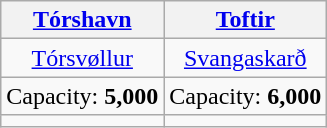<table class="wikitable" style="text-align:center">
<tr>
<th><a href='#'>Tórshavn</a></th>
<th><a href='#'>Toftir</a></th>
</tr>
<tr>
<td><a href='#'>Tórsvøllur</a></td>
<td><a href='#'>Svangaskarð</a></td>
</tr>
<tr>
<td>Capacity: <strong>5,000</strong></td>
<td>Capacity: <strong>6,000</strong></td>
</tr>
<tr>
<td></td>
<td></td>
</tr>
</table>
